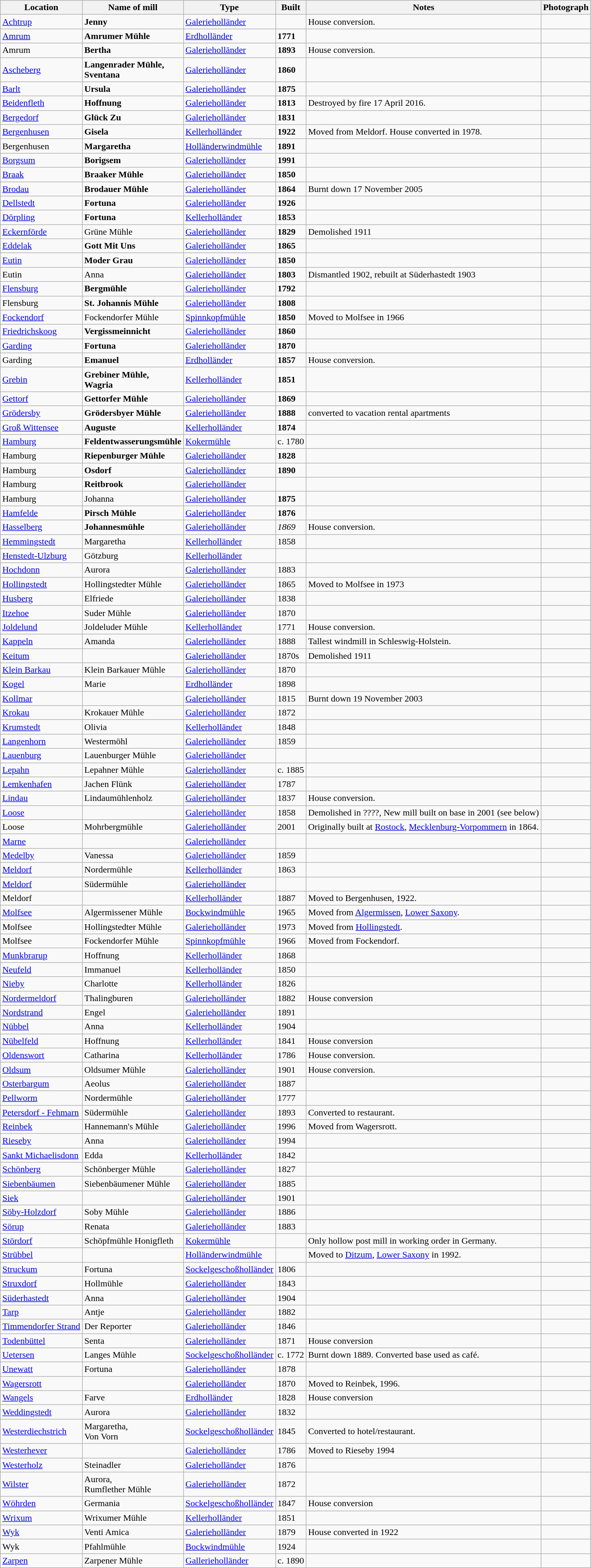<table class="wikitable sortable">
<tr>
<th>Location</th>
<th>Name of mill</th>
<th>Type</th>
<th>Built</th>
<th class="unsortable">Notes</th>
<th class="unsortable">Photograph</th>
</tr>
<tr>
<td><a href='#'>Achtrup</a></td>
<td><strong>Jenny</strong></td>
<td><a href='#'>Galerieholländer</a></td>
<td></td>
<td>House conversion.</td>
<td></td>
</tr>
<tr>
<td><a href='#'>Amrum</a></td>
<td><strong>Amrumer Mühle</strong></td>
<td><a href='#'>Erdholländer</a></td>
<td><strong>1771</strong></td>
<td></td>
<td></td>
</tr>
<tr>
<td>Amrum</td>
<td><strong>Bertha</strong></td>
<td><a href='#'>Galerieholländer</a></td>
<td><strong>1893</strong></td>
<td>House conversion.</td>
<td></td>
</tr>
<tr>
<td><a href='#'>Ascheberg</a></td>
<td><strong>Langenrader Mühle,<br>Sventana</strong></td>
<td><a href='#'>Galerieholländer</a></td>
<td><strong>1860</strong></td>
<td></td>
<td></td>
</tr>
<tr>
<td><a href='#'>Barlt</a></td>
<td><strong>Ursula</strong></td>
<td><a href='#'>Galerieholländer</a></td>
<td><strong>1875</strong></td>
<td></td>
<td></td>
</tr>
<tr>
<td><a href='#'>Beidenfleth</a></td>
<td><strong>Hoffnung</strong></td>
<td><a href='#'>Galerieholländer</a></td>
<td><strong>1813</strong></td>
<td>Destroyed by fire 17 April 2016.</td>
<td></td>
</tr>
<tr>
<td><a href='#'>Bergedorf</a></td>
<td><strong>Glück Zu</strong></td>
<td><a href='#'>Galerieholländer</a></td>
<td><strong>1831</strong></td>
<td></td>
<td></td>
</tr>
<tr>
<td><a href='#'>Bergenhusen</a></td>
<td><strong>Gisela</strong></td>
<td><a href='#'>Kellerholländer</a></td>
<td><strong>1922</strong></td>
<td>Moved from Meldorf. House converted in 1978.</td>
<td></td>
</tr>
<tr>
<td>Bergenhusen</td>
<td><strong>Margaretha</strong></td>
<td><a href='#'>Holländerwindmühle</a></td>
<td><strong>1891</strong></td>
<td></td>
<td></td>
</tr>
<tr>
<td><a href='#'>Borgsum</a></td>
<td><strong>Borigsem</strong></td>
<td><a href='#'>Galerieholländer</a></td>
<td><strong>1991</strong></td>
<td></td>
<td></td>
</tr>
<tr>
<td><a href='#'>Braak</a></td>
<td><strong>Braaker Mühle</strong></td>
<td><a href='#'>Galerieholländer</a></td>
<td><strong>1850</strong></td>
<td></td>
<td></td>
</tr>
<tr>
<td><a href='#'>Brodau</a></td>
<td><strong>Brodauer Mühle</strong></td>
<td><a href='#'>Galerieholländer</a></td>
<td><strong>1864</strong></td>
<td>Burnt down 17 November 2005</td>
<td></td>
</tr>
<tr>
<td><a href='#'>Dellstedt</a></td>
<td><strong>Fortuna</strong></td>
<td><a href='#'>Galerieholländer</a></td>
<td><strong>1926</strong></td>
<td></td>
<td></td>
</tr>
<tr>
<td><a href='#'>Dörpling</a></td>
<td><strong>Fortuna</strong></td>
<td><a href='#'>Kellerholländer</a></td>
<td><strong>1853</strong></td>
<td></td>
<td></td>
</tr>
<tr>
<td><a href='#'>Eckernförde</a></td>
<td>Grüne Mühle</td>
<td><a href='#'>Galerieholländer</a></td>
<td><strong>1829</strong></td>
<td>Demolished 1911</td>
<td></td>
</tr>
<tr>
<td><a href='#'>Eddelak</a></td>
<td><strong>Gott Mit Uns</strong></td>
<td><a href='#'>Galerieholländer</a></td>
<td><strong>1865</strong></td>
<td></td>
<td></td>
</tr>
<tr>
<td><a href='#'>Eutin</a></td>
<td><strong>Moder Grau</strong></td>
<td><a href='#'>Galerieholländer</a></td>
<td><strong>1850</strong></td>
<td></td>
<td></td>
</tr>
<tr>
<td>Eutin</td>
<td>Anna</td>
<td><a href='#'>Galerieholländer</a></td>
<td><strong>1803</strong></td>
<td>Dismantled 1902, rebuilt at Süderhastedt 1903</td>
<td></td>
</tr>
<tr>
<td><a href='#'>Flensburg</a></td>
<td><strong>Bergmühle</strong></td>
<td><a href='#'>Galerieholländer</a></td>
<td><strong>1792</strong></td>
<td></td>
<td></td>
</tr>
<tr>
<td>Flensburg</td>
<td><strong>St. Johannis Mühle</strong></td>
<td><a href='#'>Galerieholländer</a></td>
<td><strong>1808</strong></td>
<td></td>
<td></td>
</tr>
<tr>
<td><a href='#'>Fockendorf</a></td>
<td>Fockendorfer Mühle</td>
<td><a href='#'>Spinnkopfmühle</a></td>
<td><strong>1850</strong></td>
<td>Moved to Molfsee in 1966</td>
<td></td>
</tr>
<tr>
<td><a href='#'>Friedrichskoog</a></td>
<td><strong>Vergissmeinnicht</strong></td>
<td><a href='#'>Galerieholländer</a></td>
<td><strong>1860</strong></td>
<td></td>
<td></td>
</tr>
<tr>
<td><a href='#'>Garding</a></td>
<td><strong>Fortuna</strong></td>
<td><a href='#'>Galerieholländer</a></td>
<td><strong>1870</strong></td>
<td></td>
<td></td>
</tr>
<tr>
<td>Garding</td>
<td><strong>Emanuel</strong></td>
<td><a href='#'>Erdholländer</a></td>
<td><strong>1857</strong></td>
<td>House conversion.</td>
<td></td>
</tr>
<tr>
<td><a href='#'>Grebin</a></td>
<td><strong>Grebiner Mühle,<br>Wagria</strong></td>
<td><a href='#'>Kellerholländer</a></td>
<td><strong>1851</strong></td>
<td></td>
<td></td>
</tr>
<tr>
<td><a href='#'>Gettorf</a></td>
<td><strong>Gettorfer Mühle</strong></td>
<td><a href='#'>Galerieholländer</a></td>
<td><strong>1869</strong></td>
<td></td>
<td></td>
</tr>
<tr>
<td><a href='#'>Grödersby</a></td>
<td><strong>Grödersbyer Mühle</strong></td>
<td><a href='#'>Galerieholländer</a></td>
<td><strong>1888</strong></td>
<td>converted to vacation rental apartments</td>
<td></td>
</tr>
<tr>
<td><a href='#'>Groß Wittensee</a></td>
<td><strong>Auguste</strong></td>
<td><a href='#'>Kellerholländer</a></td>
<td><strong>1874</strong></td>
<td></td>
<td></td>
</tr>
<tr>
<td><a href='#'>Hamburg</a></td>
<td><strong>Feldentwasserungsmühle</strong></td>
<td><a href='#'>Kokermühle</a></td>
<td>c. 1780</td>
<td></td>
<td></td>
</tr>
<tr>
<td>Hamburg</td>
<td><strong>Riepenburger Mühle</strong></td>
<td><a href='#'>Galerieholländer</a></td>
<td><strong>1828</strong></td>
<td></td>
<td></td>
</tr>
<tr>
<td>Hamburg</td>
<td><strong>Osdorf</strong></td>
<td><a href='#'>Galerieholländer</a></td>
<td><strong>1890</strong></td>
<td></td>
<td></td>
</tr>
<tr>
<td>Hamburg</td>
<td><strong>Reitbrook</strong></td>
<td><a href='#'>Galerieholländer</a></td>
<td></td>
<td></td>
<td></td>
</tr>
<tr>
<td>Hamburg</td>
<td>Johanna</td>
<td><a href='#'>Galerieholländer</a></td>
<td><strong>1875</strong></td>
<td></td>
<td></td>
</tr>
<tr>
<td><a href='#'>Hamfelde</a></td>
<td><strong>Pirsch Mühle</strong></td>
<td><a href='#'>Galerieholländer</a></td>
<td><strong>1876</strong></td>
<td></td>
<td></td>
</tr>
<tr>
<td><a href='#'>Hasselberg</a></td>
<td><strong>Johannesmühle</strong></td>
<td><a href='#'>Galerieholländer</a></td>
<td><em>1869<strong></td>
<td>House conversion.</td>
<td></td>
</tr>
<tr>
<td><a href='#'>Hemmingstedt</a></td>
<td></strong>Margaretha<strong></td>
<td><a href='#'>Kellerholländer</a></td>
<td></strong>1858<strong></td>
<td></td>
<td></td>
</tr>
<tr>
<td><a href='#'>Henstedt-Ulzburg</a></td>
<td></strong>Götzburg<strong></td>
<td><a href='#'>Kellerholländer</a></td>
<td></td>
<td></td>
<td></td>
</tr>
<tr>
<td><a href='#'>Hochdonn</a></td>
<td></strong>Aurora<strong></td>
<td><a href='#'>Galerieholländer</a></td>
<td></strong>1883<strong></td>
<td></td>
<td></td>
</tr>
<tr>
<td><a href='#'>Hollingstedt</a></td>
<td>Hollingstedter Mühle</td>
<td><a href='#'>Galerieholländer</a></td>
<td></strong>1865<strong></td>
<td>Moved to Molfsee in 1973</td>
<td></td>
</tr>
<tr>
<td><a href='#'>Husberg</a></td>
<td></strong>Elfriede<strong></td>
<td><a href='#'>Galerieholländer</a></td>
<td></strong>1838<strong></td>
<td></td>
<td></td>
</tr>
<tr>
<td><a href='#'>Itzehoe</a></td>
<td></strong>Suder Mühle<strong></td>
<td><a href='#'>Galerieholländer</a></td>
<td></strong>1870<strong></td>
<td></td>
<td></td>
</tr>
<tr>
<td><a href='#'>Joldelund</a></td>
<td></strong>Joldeluder Mühle<strong></td>
<td><a href='#'>Kellerholländer</a></td>
<td></strong>1771<strong></td>
<td>House conversion.</td>
<td></td>
</tr>
<tr>
<td><a href='#'>Kappeln</a></td>
<td></strong>Amanda<strong></td>
<td><a href='#'>Galerieholländer</a></td>
<td></strong>1888<strong></td>
<td>Tallest windmill in Schleswig-Holstein.</td>
<td></td>
</tr>
<tr>
<td><a href='#'>Keitum</a></td>
<td></td>
<td><a href='#'>Galerieholländer</a></td>
<td>1870s</td>
<td>Demolished 1911</td>
<td></td>
</tr>
<tr>
<td><a href='#'>Klein Barkau</a></td>
<td></strong>Klein Barkauer Mühle<strong></td>
<td><a href='#'>Galerieholländer</a></td>
<td></strong>1870<strong></td>
<td></td>
<td></td>
</tr>
<tr>
<td><a href='#'>Kogel</a></td>
<td></strong>Marie<strong></td>
<td><a href='#'>Erdholländer</a></td>
<td></strong>1898<strong></td>
<td></td>
<td></td>
</tr>
<tr>
<td><a href='#'>Kollmar</a></td>
<td></td>
<td><a href='#'>Galerieholländer</a></td>
<td></strong>1815<strong></td>
<td>Burnt down 19 November 2003</td>
<td></td>
</tr>
<tr>
<td><a href='#'>Krokau</a></td>
<td></strong>Krokauer Mühle<strong></td>
<td><a href='#'>Galerieholländer</a></td>
<td></strong>1872<strong></td>
<td></td>
<td></td>
</tr>
<tr>
<td><a href='#'>Krumstedt</a></td>
<td></strong>Olivia<strong></td>
<td><a href='#'>Kellerholländer</a></td>
<td></strong>1848<strong></td>
<td></td>
<td></td>
</tr>
<tr>
<td><a href='#'>Langenhorn</a></td>
<td></strong>Westermöhl<strong></td>
<td><a href='#'>Galerieholländer</a></td>
<td></strong>1859<strong></td>
<td></td>
<td></td>
</tr>
<tr>
<td><a href='#'>Lauenburg</a></td>
<td></strong>Lauenburger Mühle<strong></td>
<td><a href='#'>Galerieholländer</a></td>
<td></td>
<td></td>
<td></td>
</tr>
<tr>
<td><a href='#'>Lepahn</a></td>
<td></strong>Lepahner Mühle<strong></td>
<td><a href='#'>Galerieholländer</a></td>
<td>c. 1885</td>
<td></td>
<td></td>
</tr>
<tr>
<td><a href='#'>Lemkenhafen</a></td>
<td></strong>Jachen Flünk<strong></td>
<td><a href='#'>Galerieholländer</a></td>
<td></strong>1787<strong></td>
<td></td>
<td></td>
</tr>
<tr>
<td><a href='#'>Lindau</a></td>
<td></strong>Lindaumühlenholz<strong></td>
<td><a href='#'>Galerieholländer</a></td>
<td></strong>1837<strong></td>
<td>House conversion.</td>
<td></td>
</tr>
<tr>
<td><a href='#'>Loose</a></td>
<td></td>
<td><a href='#'>Galerieholländer</a></td>
<td></strong>1858<strong></td>
<td>Demolished in ????, New mill built on base in 2001 (see below)</td>
<td></td>
</tr>
<tr>
<td>Loose</td>
<td></strong>Mohrbergmühle<strong></td>
<td><a href='#'>Galerieholländer</a></td>
<td></strong>2001<strong></td>
<td>Originally built at <a href='#'>Rostock</a>, <a href='#'>Mecklenburg-Vorpommern</a> in 1864.</td>
<td></td>
</tr>
<tr>
<td><a href='#'>Marne</a></td>
<td></td>
<td><a href='#'>Galerieholländer</a></td>
<td></td>
<td></td>
<td></td>
</tr>
<tr>
<td><a href='#'>Medelby</a></td>
<td></strong>Vanessa<strong></td>
<td><a href='#'>Galerieholländer</a></td>
<td></strong>1859<strong></td>
<td></td>
<td></td>
</tr>
<tr>
<td><a href='#'>Meldorf</a></td>
<td></strong>Nordermühle<strong></td>
<td><a href='#'>Kellerholländer</a></td>
<td></strong>1863<strong></td>
<td></td>
<td></td>
</tr>
<tr>
<td><a href='#'>Meldorf</a></td>
<td></strong>Südermühle<strong></td>
<td><a href='#'>Galerieholländer</a></td>
<td></td>
<td></td>
<td></td>
</tr>
<tr>
<td>Meldorf</td>
<td></td>
<td><a href='#'>Kellerholländer</a></td>
<td></strong>1887<strong></td>
<td>Moved to Bergenhusen, 1922.</td>
<td></td>
</tr>
<tr>
<td><a href='#'>Molfsee</a></td>
<td></strong>Algermissener Mühle<strong></td>
<td><a href='#'>Bockwindmühle</a></td>
<td></strong>1965<strong></td>
<td>Moved from <a href='#'>Algermissen</a>, <a href='#'>Lower Saxony</a>.</td>
<td></td>
</tr>
<tr>
<td>Molfsee</td>
<td></strong>Hollingstedter Mühle<strong></td>
<td><a href='#'>Galerieholländer</a></td>
<td></strong>1973<strong></td>
<td>Moved from <a href='#'>Hollingstedt</a>.</td>
<td></td>
</tr>
<tr>
<td>Molfsee</td>
<td></strong>Fockendorfer Mühle<strong></td>
<td><a href='#'>Spinnkopfmühle</a></td>
<td></strong>1966<strong></td>
<td>Moved from Fockendorf.</td>
<td></td>
</tr>
<tr>
<td><a href='#'>Munkbrarup</a></td>
<td></strong>Hoffnung<strong></td>
<td><a href='#'>Kellerholländer</a></td>
<td></strong>1868<strong></td>
<td></td>
<td></td>
</tr>
<tr>
<td><a href='#'>Neufeld</a></td>
<td></strong>Immanuel<strong></td>
<td><a href='#'>Kellerholländer</a></td>
<td></strong>1850<strong></td>
<td></td>
<td></td>
</tr>
<tr>
<td><a href='#'>Nieby</a></td>
<td></strong>Charlotte<strong></td>
<td><a href='#'>Kellerholländer</a></td>
<td></strong>1826<strong></td>
<td></td>
<td></td>
</tr>
<tr>
<td><a href='#'>Nordermeldorf</a></td>
<td></strong>Thalingburen<strong></td>
<td><a href='#'>Galerieholländer</a></td>
<td></strong>1882<strong></td>
<td>House conversion</td>
<td></td>
</tr>
<tr>
<td><a href='#'>Nordstrand</a></td>
<td></strong>Engel<strong></td>
<td><a href='#'>Galerieholländer</a></td>
<td></strong>1891<strong></td>
<td></td>
<td></td>
</tr>
<tr>
<td><a href='#'>Nübbel</a></td>
<td></strong>Anna<strong></td>
<td><a href='#'>Kellerholländer</a></td>
<td></strong>1904<strong></td>
<td></td>
<td></td>
</tr>
<tr>
<td><a href='#'>Nübelfeld</a></td>
<td></strong>Hoffnung<strong></td>
<td><a href='#'>Kellerholländer</a></td>
<td></strong>1841<strong></td>
<td>House conversion</td>
<td></td>
</tr>
<tr>
<td><a href='#'>Oldenswort</a></td>
<td></strong>Catharina<strong></td>
<td><a href='#'>Kellerholländer</a></td>
<td></strong>1786<strong></td>
<td>House conversion.</td>
<td></td>
</tr>
<tr>
<td><a href='#'>Oldsum</a></td>
<td></strong>Oldsumer Mühle<strong></td>
<td><a href='#'>Galerieholländer</a></td>
<td></strong>1901<strong></td>
<td>House conversion.</td>
<td></td>
</tr>
<tr>
<td><a href='#'>Osterbargum</a></td>
<td></strong>Aeolus<strong></td>
<td><a href='#'>Galerieholländer</a></td>
<td></strong>1887<strong></td>
<td></td>
<td></td>
</tr>
<tr>
<td><a href='#'>Pellworm</a></td>
<td></strong>Nordermühle<strong></td>
<td><a href='#'>Galerieholländer</a></td>
<td></strong>1777<strong></td>
<td></td>
<td></td>
</tr>
<tr>
<td><a href='#'>Petersdorf - Fehmarn</a></td>
<td></strong>Südermühle<strong></td>
<td><a href='#'>Galerieholländer</a></td>
<td></strong>1893<strong></td>
<td>Converted to restaurant.</td>
<td></td>
</tr>
<tr>
<td><a href='#'>Reinbek</a></td>
<td></strong>Hannemann's Mühle<strong></td>
<td><a href='#'>Galerieholländer</a></td>
<td></strong>1996<strong></td>
<td>Moved from Wagersrott.</td>
<td></td>
</tr>
<tr>
<td><a href='#'>Rieseby</a></td>
<td></strong>Anna<strong></td>
<td><a href='#'>Galerieholländer</a></td>
<td></strong>1994<strong></td>
<td></td>
<td></td>
</tr>
<tr>
<td><a href='#'>Sankt Michaelisdonn</a></td>
<td></strong>Edda<strong></td>
<td><a href='#'>Kellerholländer</a></td>
<td></strong>1842<strong></td>
<td></td>
<td></td>
</tr>
<tr>
<td><a href='#'>Schönberg</a></td>
<td></strong>Schönberger Mühle<strong></td>
<td><a href='#'>Galerieholländer</a></td>
<td></strong>1827<strong></td>
<td></td>
<td></td>
</tr>
<tr>
<td><a href='#'>Siebenbäumen</a></td>
<td></strong>Siebenbäumener Mühle<strong></td>
<td><a href='#'>Galerieholländer</a></td>
<td></strong>1885<strong></td>
<td></td>
<td></td>
</tr>
<tr>
<td><a href='#'>Siek</a></td>
<td></td>
<td><a href='#'>Galerieholländer</a></td>
<td></strong>1901<strong></td>
<td></td>
<td></td>
</tr>
<tr>
<td><a href='#'>Söby-Holzdorf</a></td>
<td></strong>Soby Mühle<strong></td>
<td><a href='#'>Galerieholländer</a></td>
<td></strong>1886<strong></td>
<td></td>
<td></td>
</tr>
<tr>
<td><a href='#'>Sörup</a></td>
<td></strong>Renata<strong></td>
<td><a href='#'>Galerieholländer</a></td>
<td></strong>1883<strong></td>
<td></td>
<td></td>
</tr>
<tr>
<td><a href='#'>Stördorf</a></td>
<td></strong>Schöpfmühle Honigfleth<strong></td>
<td><a href='#'>Kokermühle</a></td>
<td></td>
<td>Only hollow post mill in working order in Germany.</td>
<td></td>
</tr>
<tr>
<td><a href='#'>Strübbel</a></td>
<td></td>
<td><a href='#'>Holländerwindmühle</a></td>
<td></td>
<td>Moved to <a href='#'>Ditzum</a>, <a href='#'>Lower Saxony</a> in 1992.</td>
<td></td>
</tr>
<tr>
<td><a href='#'>Struckum</a></td>
<td></strong>Fortuna<strong></td>
<td><a href='#'>Sockelgeschoßholländer</a></td>
<td></strong>1806<strong></td>
<td></td>
<td></td>
</tr>
<tr>
<td><a href='#'>Struxdorf</a></td>
<td></strong>Hollmühle<strong></td>
<td><a href='#'>Galerieholländer</a></td>
<td></strong>1843<strong></td>
<td></td>
<td></td>
</tr>
<tr>
<td><a href='#'>Süderhastedt</a></td>
<td></strong>Anna<strong></td>
<td><a href='#'>Galerieholländer</a></td>
<td></strong>1904<strong></td>
<td></td>
<td></td>
</tr>
<tr>
<td><a href='#'>Tarp</a></td>
<td></strong>Antje<strong></td>
<td><a href='#'>Galerieholländer</a></td>
<td></strong>1882<strong></td>
<td></td>
<td></td>
</tr>
<tr>
<td><a href='#'>Timmendorfer Strand</a></td>
<td></strong>Der Reporter<strong></td>
<td><a href='#'>Galerieholländer</a></td>
<td></strong>1846<strong></td>
<td></td>
<td></td>
</tr>
<tr>
<td><a href='#'>Todenbüttel</a></td>
<td></strong>Senta<strong></td>
<td><a href='#'>Galerieholländer</a></td>
<td></strong>1871<strong></td>
<td>House conversion</td>
<td></td>
</tr>
<tr>
<td><a href='#'>Uetersen</a></td>
<td>Langes Mühle</td>
<td><a href='#'>Sockelgeschoßholländer</a></td>
<td>c. 1772</td>
<td>Burnt down 1889. Converted base used as café.</td>
<td></td>
</tr>
<tr>
<td><a href='#'>Unewatt</a></td>
<td></strong>Fortuna<strong></td>
<td><a href='#'>Galerieholländer</a></td>
<td></strong>1878<strong></td>
<td></td>
<td></td>
</tr>
<tr>
<td><a href='#'>Wagersrott</a></td>
<td></td>
<td><a href='#'>Galerieholländer</a></td>
<td></strong>1870<strong></td>
<td>Moved to Reinbek, 1996.</td>
<td></td>
</tr>
<tr>
<td><a href='#'>Wangels</a></td>
<td></strong>Farve<strong></td>
<td><a href='#'>Erdholländer</a></td>
<td></strong>1828<strong></td>
<td>House conversion</td>
<td></td>
</tr>
<tr>
<td><a href='#'>Weddingstedt</a></td>
<td></strong>Aurora<strong></td>
<td><a href='#'>Galerieholländer</a></td>
<td></strong>1832<strong></td>
<td></td>
<td></td>
</tr>
<tr>
<td><a href='#'>Westerdiechstrich</a></td>
<td></strong>Margaretha,<br>Von Vorn<strong></td>
<td><a href='#'>Sockelgeschoßholländer</a></td>
<td></strong>1845<strong></td>
<td>Converted to hotel/restaurant.</td>
<td></td>
</tr>
<tr>
<td><a href='#'>Westerhever</a></td>
<td></td>
<td><a href='#'>Galerieholländer</a></td>
<td></strong>1786<strong></td>
<td>Moved to Rieseby 1994</td>
<td></td>
</tr>
<tr>
<td><a href='#'>Westerholz</a></td>
<td></strong>Steinadler<strong></td>
<td><a href='#'>Galerieholländer</a></td>
<td></strong>1876<strong></td>
<td></td>
<td></td>
</tr>
<tr>
<td><a href='#'>Wilster</a></td>
<td></strong>Aurora,<br>Rumflether Mühle<strong></td>
<td><a href='#'>Galerieholländer</a></td>
<td></strong>1872<strong></td>
<td></td>
<td></td>
</tr>
<tr>
<td><a href='#'>Wöhrden</a></td>
<td></strong>Germania<strong></td>
<td><a href='#'>Sockelgeschoßholländer</a></td>
<td></strong>1847<strong></td>
<td>House conversion</td>
<td></td>
</tr>
<tr>
<td><a href='#'>Wrixum</a></td>
<td></strong>Wrixumer Mühle<strong></td>
<td><a href='#'>Kellerholländer</a></td>
<td></strong>1851<strong></td>
<td></td>
<td></td>
</tr>
<tr>
<td><a href='#'>Wyk</a></td>
<td></strong>Venti Amica<strong></td>
<td><a href='#'>Galerieholländer</a></td>
<td></strong>1879<strong></td>
<td>House converted in 1922</td>
<td></td>
</tr>
<tr>
<td>Wyk</td>
<td></strong>Pfahlmühle<strong></td>
<td><a href='#'>Bockwindmühle</a></td>
<td></strong>1924<strong></td>
<td></td>
<td></td>
</tr>
<tr>
<td><a href='#'>Zarpen</a></td>
<td></strong>Zarpener Mühle<strong></td>
<td><a href='#'>Gallerieholländer</a></td>
<td>c. 1890</td>
<td></td>
<td></td>
</tr>
</table>
